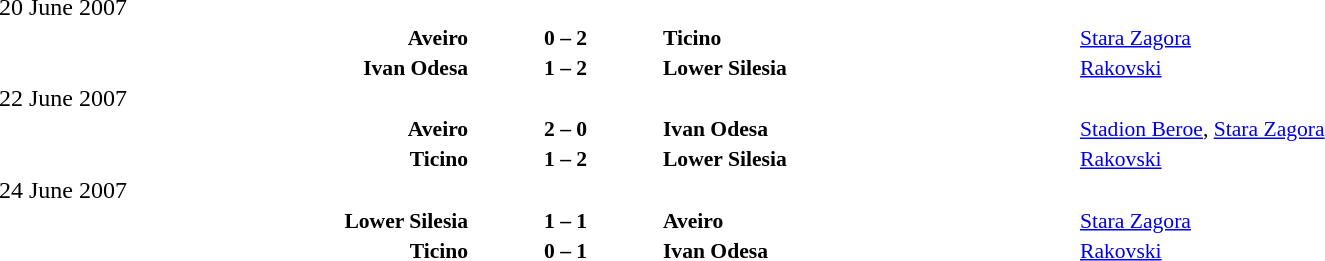<table width=100% cellspacing=1>
<tr>
<th width=25%></th>
<th width=10%></th>
<th></th>
</tr>
<tr>
<td>20 June 2007</td>
</tr>
<tr style=font-size:90%>
<td align=right><strong>Aveiro</strong></td>
<td align=center><strong>0 – 2</strong></td>
<td><strong>Ticino</strong></td>
<td><a href='#'>Stara Zagora</a></td>
</tr>
<tr style=font-size:90%>
<td align=right><strong>Ivan Odesa</strong></td>
<td align=center><strong>1 – 2</strong></td>
<td><strong>Lower Silesia</strong></td>
<td><a href='#'>Rakovski</a></td>
</tr>
<tr>
<td>22 June 2007</td>
</tr>
<tr style=font-size:90%>
<td align=right><strong>Aveiro</strong></td>
<td align=center><strong>2 – 0</strong></td>
<td><strong>Ivan Odesa</strong></td>
<td><a href='#'>Stadion Beroe</a>, <a href='#'>Stara Zagora</a></td>
</tr>
<tr style=font-size:90%>
<td align=right><strong>Ticino</strong></td>
<td align=center><strong>1 – 2</strong></td>
<td><strong>Lower Silesia</strong></td>
<td><a href='#'>Rakovski</a></td>
</tr>
<tr>
<td>24 June 2007</td>
</tr>
<tr style=font-size:90%>
<td align=right><strong>Lower Silesia</strong></td>
<td align=center><strong>1 – 1</strong></td>
<td><strong>Aveiro</strong></td>
<td><a href='#'>Stara Zagora</a></td>
</tr>
<tr style=font-size:90%>
<td align=right><strong>Ticino</strong></td>
<td align=center><strong>0 – 1</strong></td>
<td><strong>Ivan Odesa</strong></td>
<td><a href='#'>Rakovski</a></td>
</tr>
</table>
